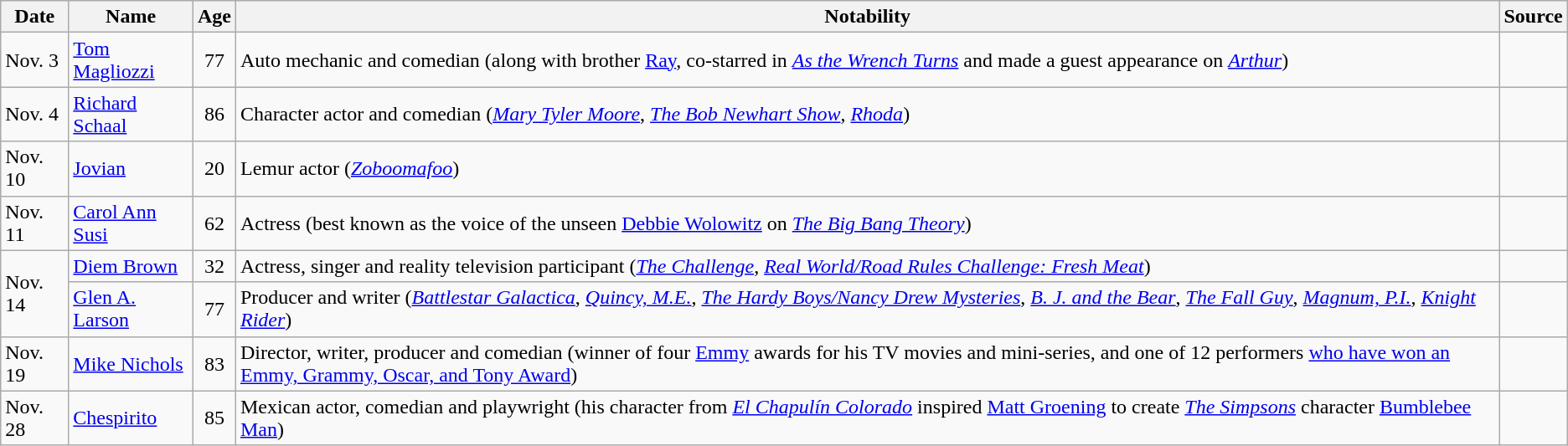<table class="wikitable sortable">
<tr ">
<th>Date</th>
<th>Name</th>
<th>Age</th>
<th class="unsortable">Notability</th>
<th class="unsortable">Source</th>
</tr>
<tr>
<td>Nov. 3</td>
<td><a href='#'>Tom Magliozzi</a></td>
<td style="text-align:center;">77</td>
<td>Auto mechanic and comedian (along with brother <a href='#'>Ray</a>, co-starred in <em><a href='#'>As the Wrench Turns</a></em> and made a guest appearance on <em><a href='#'>Arthur</a></em>)</td>
<td></td>
</tr>
<tr>
<td>Nov. 4</td>
<td><a href='#'>Richard Schaal</a></td>
<td style="text-align:center;">86</td>
<td>Character actor and comedian (<em><a href='#'>Mary Tyler Moore</a></em>, <em><a href='#'>The Bob Newhart Show</a></em>, <em><a href='#'>Rhoda</a></em>)</td>
<td></td>
</tr>
<tr>
<td>Nov. 10</td>
<td><a href='#'>Jovian</a></td>
<td style="text-align:center;">20</td>
<td>Lemur actor (<em><a href='#'>Zoboomafoo</a></em>)</td>
<td></td>
</tr>
<tr>
<td>Nov. 11</td>
<td><a href='#'>Carol Ann Susi</a></td>
<td style="text-align:center;">62</td>
<td>Actress (best known as the voice of the unseen <a href='#'>Debbie Wolowitz</a> on <em><a href='#'>The Big Bang Theory</a></em>)</td>
<td></td>
</tr>
<tr>
<td rowspan="2">Nov. 14</td>
<td><a href='#'>Diem Brown</a></td>
<td style="text-align:center;">32</td>
<td>Actress, singer and reality television participant (<em><a href='#'>The Challenge</a></em>, <em><a href='#'>Real World/Road Rules Challenge: Fresh Meat</a></em>)</td>
<td></td>
</tr>
<tr>
<td><a href='#'>Glen A. Larson</a></td>
<td style="text-align:center;">77</td>
<td>Producer and writer (<em><a href='#'>Battlestar Galactica</a></em>, <em><a href='#'>Quincy, M.E.</a></em>, <em><a href='#'>The Hardy Boys/Nancy Drew Mysteries</a></em>, <em><a href='#'>B. J. and the Bear</a></em>, <em><a href='#'>The Fall Guy</a></em>, <em><a href='#'>Magnum, P.I.</a></em>, <em><a href='#'>Knight Rider</a></em>)</td>
<td></td>
</tr>
<tr>
<td>Nov. 19</td>
<td><a href='#'>Mike Nichols</a></td>
<td style="text-align:center;">83</td>
<td>Director, writer, producer and comedian (winner of four <a href='#'>Emmy</a> awards for his TV movies and mini-series, and one of 12 performers <a href='#'>who have won an Emmy, Grammy, Oscar, and Tony Award</a>)</td>
<td></td>
</tr>
<tr>
<td>Nov. 28</td>
<td><a href='#'>Chespirito</a></td>
<td style="text-align:center;">85</td>
<td>Mexican actor, comedian and playwright (his character from <em><a href='#'>El Chapulín Colorado</a></em> inspired <a href='#'>Matt Groening</a> to create <em><a href='#'>The Simpsons</a></em> character <a href='#'>Bumblebee Man</a>)</td>
<td></td>
</tr>
</table>
